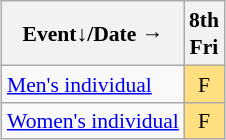<table class="wikitable" style="margin:0.5em auto; font-size:90%; line-height:1.25em; text-align:center">
<tr>
<th>Event↓/Date →</th>
<th>8th<br>Fri</th>
</tr>
<tr>
<td align="left"><a href='#'>Men's individual</a></td>
<td bgcolor="#FFDF80">F</td>
</tr>
<tr>
<td align="left"><a href='#'>Women's individual</a></td>
<td bgcolor="#FFDF80">F</td>
</tr>
</table>
